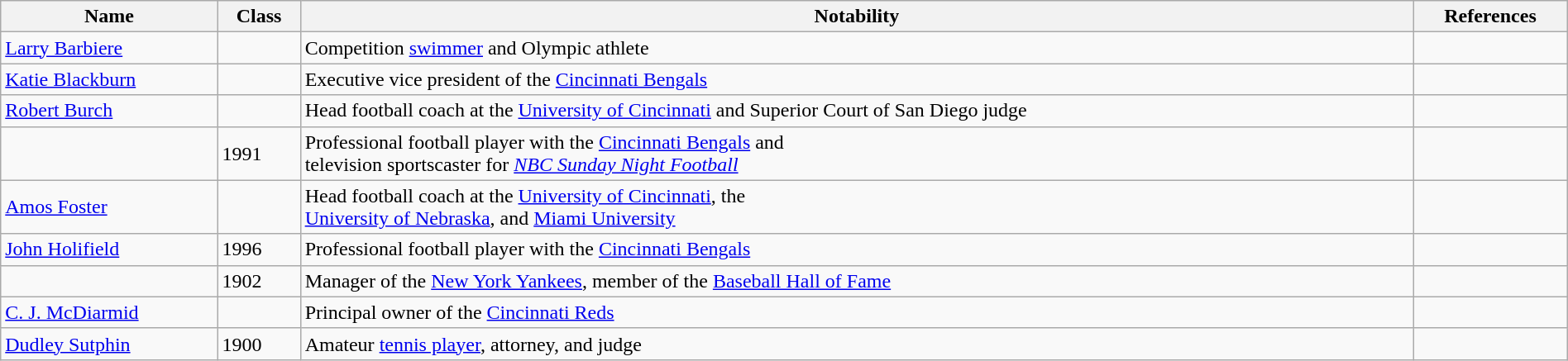<table class="wikitable sortable" " style="width:100%;">
<tr>
<th>Name</th>
<th>Class</th>
<th>Notability</th>
<th>References</th>
</tr>
<tr>
<td><a href='#'>Larry Barbiere</a></td>
<td></td>
<td>Competition <a href='#'>swimmer</a> and Olympic athlete</td>
<td></td>
</tr>
<tr>
<td><a href='#'>Katie Blackburn</a></td>
<td></td>
<td>Executive vice president of the <a href='#'>Cincinnati Bengals</a></td>
<td></td>
</tr>
<tr>
<td><a href='#'>Robert Burch</a></td>
<td></td>
<td>Head football coach at the <a href='#'>University of Cincinnati</a> and Superior Court of San Diego judge</td>
<td></td>
</tr>
<tr>
<td></td>
<td>1991</td>
<td>Professional football player with the <a href='#'>Cincinnati Bengals</a> and<br>television sportscaster for <em><a href='#'>NBC Sunday Night Football</a></em></td>
<td></td>
</tr>
<tr>
<td><a href='#'>Amos Foster</a></td>
<td></td>
<td>Head football coach at the <a href='#'>University of Cincinnati</a>, the<br><a href='#'>University of Nebraska</a>, and <a href='#'>Miami University</a></td>
<td></td>
</tr>
<tr>
<td><a href='#'>John Holifield</a></td>
<td>1996</td>
<td>Professional football player with the <a href='#'>Cincinnati Bengals</a></td>
<td></td>
</tr>
<tr>
<td></td>
<td>1902</td>
<td>Manager of the <a href='#'>New York Yankees</a>, member of the <a href='#'>Baseball Hall of Fame</a></td>
<td></td>
</tr>
<tr>
<td><a href='#'>C. J. McDiarmid</a></td>
<td></td>
<td>Principal owner of the <a href='#'>Cincinnati Reds</a></td>
<td></td>
</tr>
<tr>
<td><a href='#'>Dudley Sutphin</a></td>
<td>1900</td>
<td>Amateur <a href='#'>tennis player</a>, attorney, and judge</td>
<td></td>
</tr>
</table>
